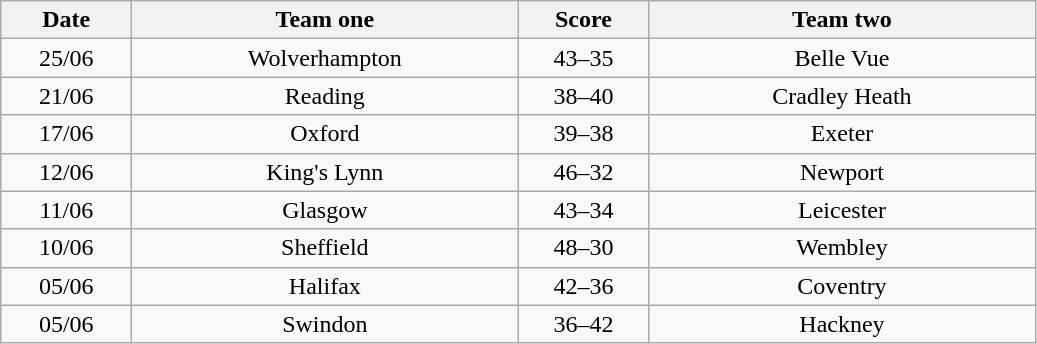<table class="wikitable" style="text-align: center">
<tr>
<th width=80>Date</th>
<th width=250>Team one</th>
<th width=80>Score</th>
<th width=250>Team two</th>
</tr>
<tr>
<td>25/06</td>
<td>Wolverhampton</td>
<td>43–35</td>
<td>Belle Vue</td>
</tr>
<tr>
<td>21/06</td>
<td>Reading</td>
<td>38–40</td>
<td>Cradley Heath</td>
</tr>
<tr>
<td>17/06</td>
<td>Oxford</td>
<td>39–38</td>
<td>Exeter</td>
</tr>
<tr>
<td>12/06</td>
<td>King's Lynn</td>
<td>46–32</td>
<td>Newport</td>
</tr>
<tr>
<td>11/06</td>
<td>Glasgow</td>
<td>43–34</td>
<td>Leicester</td>
</tr>
<tr>
<td>10/06</td>
<td>Sheffield</td>
<td>48–30</td>
<td>Wembley</td>
</tr>
<tr>
<td>05/06</td>
<td>Halifax</td>
<td>42–36</td>
<td>Coventry</td>
</tr>
<tr>
<td>05/06</td>
<td>Swindon</td>
<td>36–42</td>
<td>Hackney</td>
</tr>
</table>
